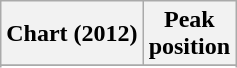<table class="wikitable sortable plainrowheaders">
<tr>
<th scope="col">Chart (2012)</th>
<th scope="col">Peak<br>position</th>
</tr>
<tr>
</tr>
<tr>
</tr>
<tr>
</tr>
<tr>
</tr>
<tr>
</tr>
<tr>
</tr>
<tr>
</tr>
<tr>
</tr>
<tr>
</tr>
<tr>
</tr>
<tr>
</tr>
<tr>
</tr>
</table>
